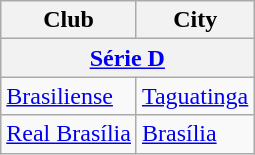<table class="wikitable">
<tr>
<th>Club</th>
<th>City</th>
</tr>
<tr>
<th align="center" colspan="2"><a href='#'>Série D</a></th>
</tr>
<tr>
<td><a href='#'>Brasiliense</a></td>
<td><a href='#'>Taguatinga</a></td>
</tr>
<tr>
<td><a href='#'>Real Brasília</a></td>
<td><a href='#'>Brasília</a></td>
</tr>
</table>
